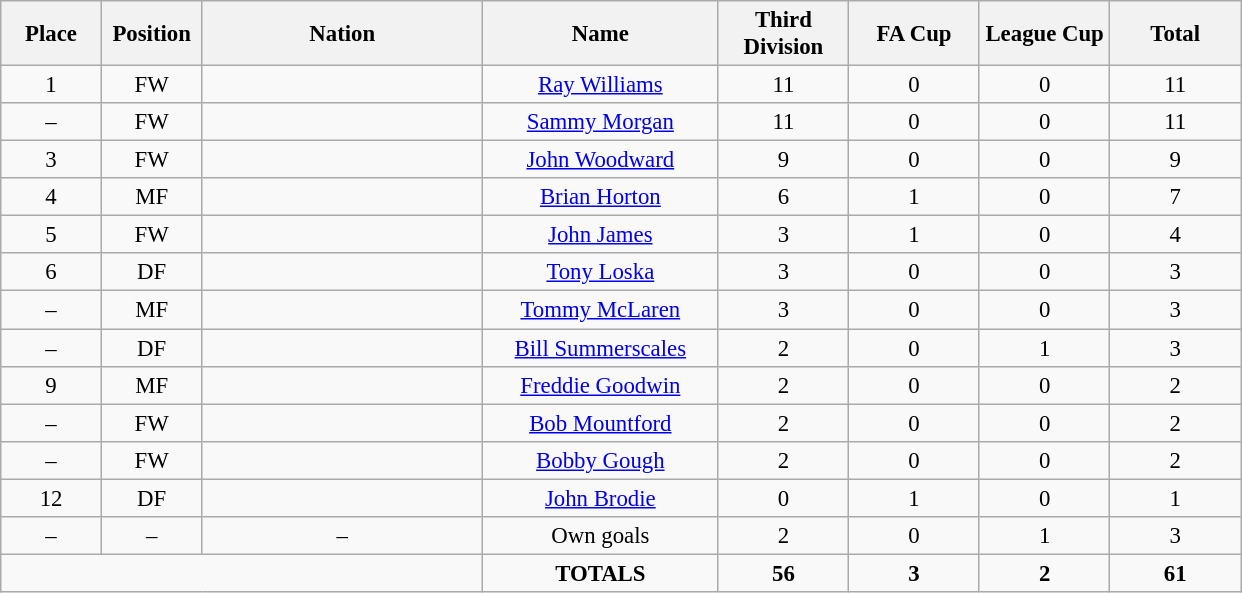<table class="wikitable" style="font-size: 95%; text-align: center;">
<tr>
<th width=60>Place</th>
<th width=60>Position</th>
<th width=180>Nation</th>
<th width=150>Name</th>
<th width=80>Third Division</th>
<th width=80>FA Cup</th>
<th width=80>League Cup</th>
<th width=80>Total</th>
</tr>
<tr>
<td>1</td>
<td>FW</td>
<td></td>
<td><a href='#'>Ray Williams</a></td>
<td>11</td>
<td>0</td>
<td>0</td>
<td>11</td>
</tr>
<tr>
<td>–</td>
<td>FW</td>
<td></td>
<td><a href='#'>Sammy Morgan</a></td>
<td>11</td>
<td>0</td>
<td>0</td>
<td>11</td>
</tr>
<tr>
<td>3</td>
<td>FW</td>
<td></td>
<td><a href='#'>John Woodward</a></td>
<td>9</td>
<td>0</td>
<td>0</td>
<td>9</td>
</tr>
<tr>
<td>4</td>
<td>MF</td>
<td></td>
<td><a href='#'>Brian Horton</a></td>
<td>6</td>
<td>1</td>
<td>0</td>
<td>7</td>
</tr>
<tr>
<td>5</td>
<td>FW</td>
<td></td>
<td><a href='#'>John James</a></td>
<td>3</td>
<td>1</td>
<td>0</td>
<td>4</td>
</tr>
<tr>
<td>6</td>
<td>DF</td>
<td></td>
<td><a href='#'>Tony Loska</a></td>
<td>3</td>
<td>0</td>
<td>0</td>
<td>3</td>
</tr>
<tr>
<td>–</td>
<td>MF</td>
<td></td>
<td><a href='#'>Tommy McLaren</a></td>
<td>3</td>
<td>0</td>
<td>0</td>
<td>3</td>
</tr>
<tr>
<td>–</td>
<td>DF</td>
<td></td>
<td><a href='#'>Bill Summerscales</a></td>
<td>2</td>
<td>0</td>
<td>1</td>
<td>3</td>
</tr>
<tr>
<td>9</td>
<td>MF</td>
<td></td>
<td><a href='#'>Freddie Goodwin</a></td>
<td>2</td>
<td>0</td>
<td>0</td>
<td>2</td>
</tr>
<tr>
<td>–</td>
<td>FW</td>
<td></td>
<td><a href='#'>Bob Mountford</a></td>
<td>2</td>
<td>0</td>
<td>0</td>
<td>2</td>
</tr>
<tr>
<td>–</td>
<td>FW</td>
<td></td>
<td><a href='#'>Bobby Gough</a></td>
<td>2</td>
<td>0</td>
<td>0</td>
<td>2</td>
</tr>
<tr>
<td>12</td>
<td>DF</td>
<td></td>
<td><a href='#'>John Brodie</a></td>
<td>0</td>
<td>1</td>
<td>0</td>
<td>1</td>
</tr>
<tr>
<td>–</td>
<td>–</td>
<td>–</td>
<td>Own goals</td>
<td>2</td>
<td>0</td>
<td>1</td>
<td>3</td>
</tr>
<tr>
<td colspan="3"></td>
<td><strong>TOTALS</strong></td>
<td><strong>56</strong></td>
<td><strong>3</strong></td>
<td><strong>2</strong></td>
<td><strong>61</strong></td>
</tr>
</table>
